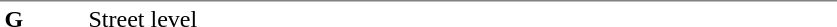<table table border=0 cellspacing=0 cellpadding=3>
<tr>
<td style="border-top:solid 1px gray;" width=50 valign=top><strong>G</strong></td>
<td style="border-top:solid 1px gray;" width=100 valign=top>Street level</td>
<td style="border-top:solid 1px gray;" width=390 valign=top></td>
</tr>
</table>
